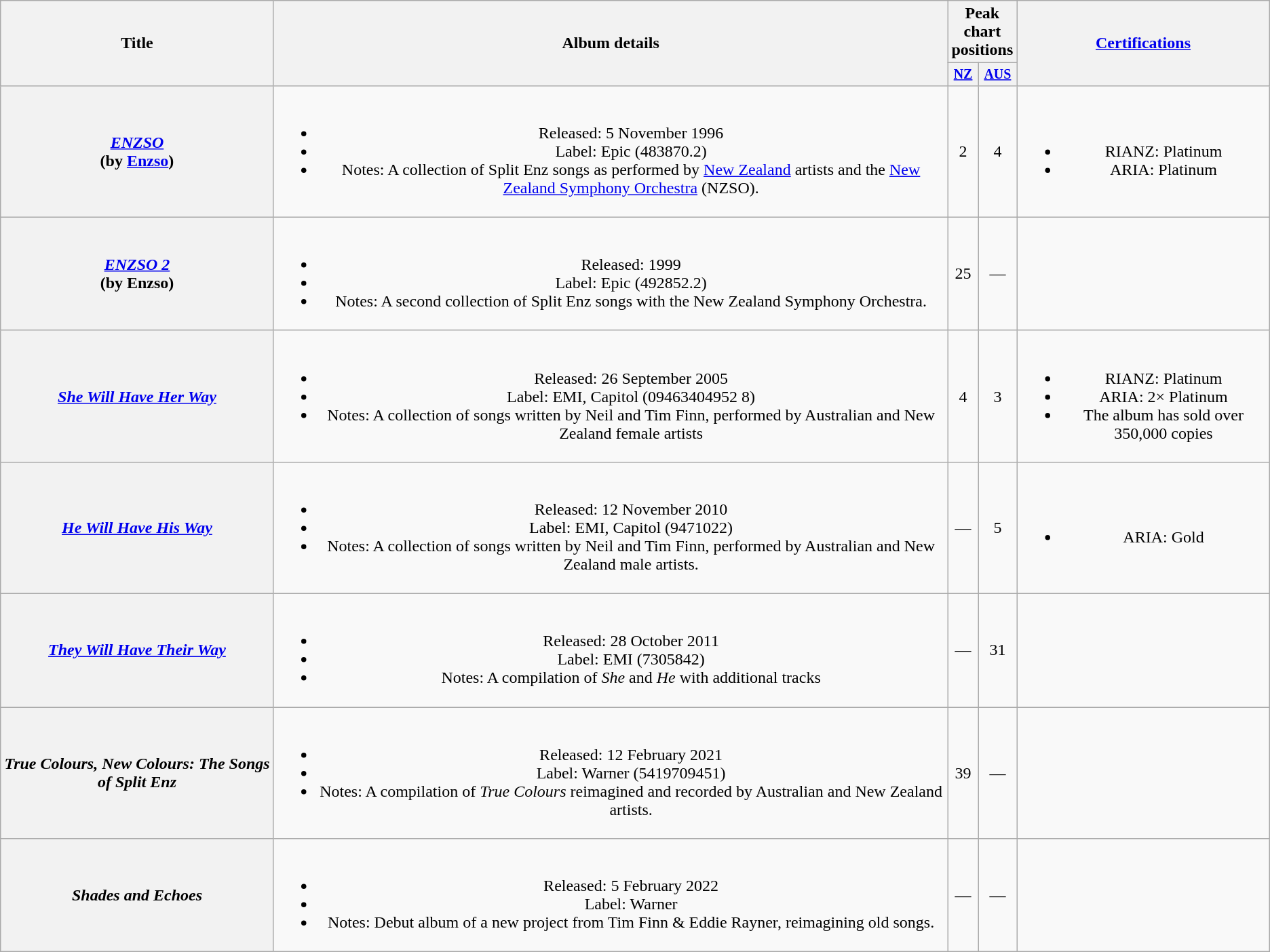<table class="wikitable plainrowheaders" style="text-align:center;" border="1">
<tr>
<th scope="col" rowspan="2">Title</th>
<th scope="col" rowspan="2">Album details</th>
<th scope="col" colspan="2">Peak chart positions</th>
<th scope="col" rowspan="2"><a href='#'>Certifications</a></th>
</tr>
<tr style="font-size:smaller;">
<th width="20"><a href='#'>NZ</a><br></th>
<th width="20"><a href='#'>AUS</a><br></th>
</tr>
<tr>
<th scope="row"><em><a href='#'>ENZSO</a></em> <br> (by <a href='#'>Enzso</a>)</th>
<td><br><ul><li>Released: 5 November 1996</li><li>Label: Epic (483870.2)</li><li>Notes: A collection of Split Enz songs as performed by <a href='#'>New Zealand</a> artists and the <a href='#'>New Zealand Symphony Orchestra</a> (NZSO).</li></ul></td>
<td>2</td>
<td>4</td>
<td><br><ul><li>RIANZ: Platinum</li><li>ARIA: Platinum</li></ul></td>
</tr>
<tr>
<th scope="row"><em><a href='#'>ENZSO 2</a></em> <br> (by Enzso)</th>
<td><br><ul><li>Released: 1999</li><li>Label: Epic (492852.2)</li><li>Notes: A second collection of Split Enz songs with the New Zealand Symphony Orchestra.</li></ul></td>
<td>25</td>
<td>—</td>
<td></td>
</tr>
<tr>
<th scope="row"><em><a href='#'>She Will Have Her Way</a></em></th>
<td><br><ul><li>Released: 26 September 2005</li><li>Label: EMI, Capitol (09463404952 8)</li><li>Notes: A collection of songs written by Neil and Tim Finn, performed by Australian and New Zealand female artists</li></ul></td>
<td>4</td>
<td>3</td>
<td><br><ul><li>RIANZ: Platinum</li><li>ARIA: 2× Platinum</li><li>The album has sold over 350,000 copies</li></ul></td>
</tr>
<tr>
<th scope="row"><em><a href='#'>He Will Have His Way</a></em></th>
<td><br><ul><li>Released: 12 November 2010</li><li>Label: EMI, Capitol (9471022)</li><li>Notes: A collection of songs written by Neil and Tim Finn, performed by Australian and New Zealand male artists.</li></ul></td>
<td>—</td>
<td>5</td>
<td><br><ul><li>ARIA: Gold</li></ul></td>
</tr>
<tr>
<th scope="row"><em><a href='#'>They Will Have Their Way</a></em></th>
<td><br><ul><li>Released: 28 October 2011</li><li>Label: EMI (7305842)</li><li>Notes: A compilation of <em>She</em> and <em>He</em> with additional tracks</li></ul></td>
<td>—</td>
<td>31</td>
<td></td>
</tr>
<tr>
<th scope="row"><em>True Colours, New Colours: The Songs of Split Enz</em></th>
<td><br><ul><li>Released: 12 February 2021</li><li>Label: Warner (5419709451)</li><li>Notes: A compilation of <em>True Colours</em> reimagined and recorded by Australian and New Zealand artists.</li></ul></td>
<td>39<br></td>
<td>—</td>
<td></td>
</tr>
<tr>
<th scope="row"><em>Shades and Echoes</em><br></th>
<td><br><ul><li>Released: 5 February 2022</li><li>Label: Warner</li><li>Notes: Debut album of a new project from Tim Finn & Eddie Rayner, reimagining old songs.</li></ul></td>
<td>—</td>
<td>—</td>
<td></td>
</tr>
</table>
